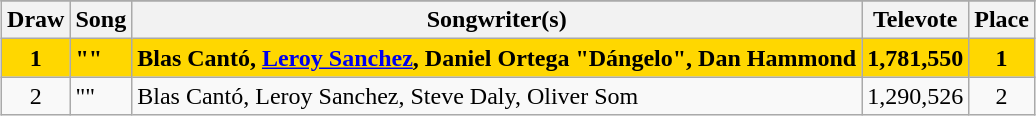<table class="sortable wikitable" style="margin: 1em auto 1em auto; text-align:center">
<tr>
</tr>
<tr>
<th>Draw</th>
<th>Song</th>
<th class="unsortable">Songwriter(s)</th>
<th>Televote</th>
<th>Place</th>
</tr>
<tr style="font-weight:bold; background:gold;">
<td>1</td>
<td align="left">""</td>
<td align="left">Blas Cantó, <a href='#'>Leroy Sanchez</a>, Daniel Ortega "Dángelo", Dan Hammond</td>
<td>1,781,550</td>
<td>1</td>
</tr>
<tr>
<td>2</td>
<td align="left">""</td>
<td align="left">Blas Cantó, Leroy Sanchez, Steve Daly, Oliver Som</td>
<td>1,290,526</td>
<td>2</td>
</tr>
</table>
